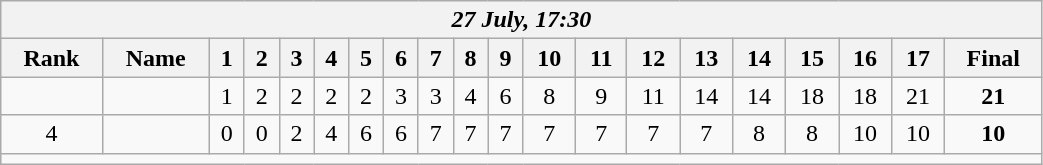<table class=wikitable style="text-align:center; width: 55%">
<tr>
<th colspan=20><em>27 July, 17:30</em></th>
</tr>
<tr>
<th>Rank</th>
<th>Name</th>
<th>1</th>
<th>2</th>
<th>3</th>
<th>4</th>
<th>5</th>
<th>6</th>
<th>7</th>
<th>8</th>
<th>9</th>
<th>10</th>
<th>11</th>
<th>12</th>
<th>13</th>
<th>14</th>
<th>15</th>
<th>16</th>
<th>17</th>
<th>Final</th>
</tr>
<tr>
<td></td>
<td align=left><strong></strong></td>
<td>1</td>
<td>2</td>
<td>2</td>
<td>2</td>
<td>2</td>
<td>3</td>
<td>3</td>
<td>4</td>
<td>6</td>
<td>8</td>
<td>9</td>
<td>11</td>
<td>14</td>
<td>14</td>
<td>18</td>
<td>18</td>
<td>21</td>
<td><strong>21</strong></td>
</tr>
<tr>
<td>4</td>
<td align=left></td>
<td>0</td>
<td>0</td>
<td>2</td>
<td>4</td>
<td>6</td>
<td>6</td>
<td>7</td>
<td>7</td>
<td>7</td>
<td>7</td>
<td>7</td>
<td>7</td>
<td>7</td>
<td>8</td>
<td>8</td>
<td>10</td>
<td>10</td>
<td><strong>10</strong></td>
</tr>
<tr>
<td colspan=20></td>
</tr>
</table>
